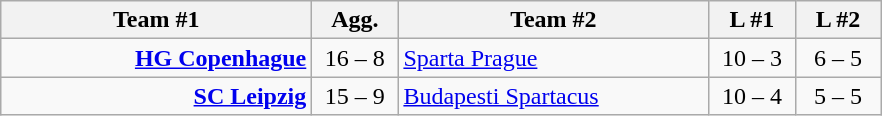<table class=wikitable style="text-align:center">
<tr>
<th width=200>Team #1</th>
<th width=50>Agg.</th>
<th width=200>Team #2</th>
<th width=50>L #1</th>
<th width=50>L #2</th>
</tr>
<tr>
<td align=right><strong><a href='#'>HG Copenhague</a></strong> </td>
<td align=center>16 – 8</td>
<td align=left> <a href='#'>Sparta Prague</a></td>
<td align=center>10 – 3</td>
<td align=center>6 – 5</td>
</tr>
<tr>
<td align=right><strong><a href='#'>SC Leipzig</a></strong> </td>
<td align=center>15 – 9</td>
<td align=left> <a href='#'>Budapesti Spartacus</a></td>
<td align=center>10 – 4</td>
<td align=center>5 – 5</td>
</tr>
</table>
